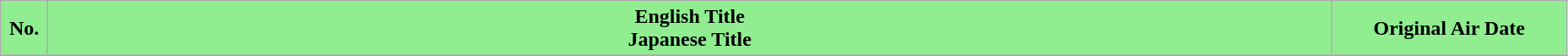<table class="wikitable" width="98%">
<tr>
<th style="background-color: #90EE90" width="3%">No.</th>
<th style="background-color: #90EE90">English Title<br>Japanese Title</th>
<th style="background-color: #90EE90" width="15%">Original Air Date</th>
</tr>
<tr>
</tr>
</table>
